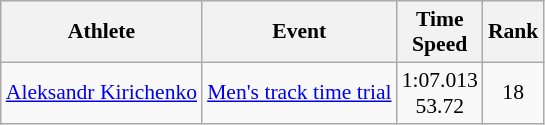<table class=wikitable style="font-size:90%">
<tr>
<th>Athlete</th>
<th>Event</th>
<th>Time<br>Speed</th>
<th>Rank</th>
</tr>
<tr>
<td><a href='#'>Aleksandr Kirichenko</a></td>
<td><a href='#'>Men's track time trial</a></td>
<td align=center>1:07.013<br>53.72</td>
<td align=center>18</td>
</tr>
</table>
